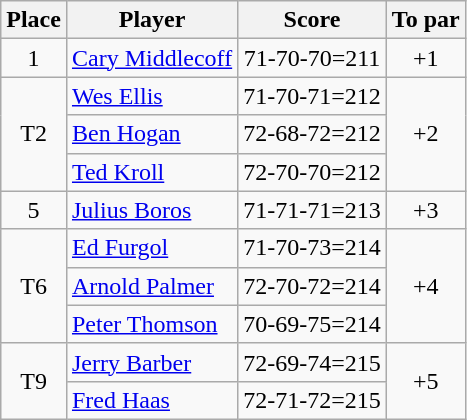<table class="wikitable">
<tr>
<th>Place</th>
<th>Player</th>
<th>Score</th>
<th>To par</th>
</tr>
<tr>
<td align=center>1</td>
<td> <a href='#'>Cary Middlecoff</a></td>
<td align=center>71-70-70=211</td>
<td align=center>+1</td>
</tr>
<tr>
<td rowspan="3" align=center>T2</td>
<td> <a href='#'>Wes Ellis</a></td>
<td align=center>71-70-71=212</td>
<td rowspan="3" align=center>+2</td>
</tr>
<tr>
<td> <a href='#'>Ben Hogan</a></td>
<td align=center>72-68-72=212</td>
</tr>
<tr>
<td> <a href='#'>Ted Kroll</a></td>
<td align=center>72-70-70=212</td>
</tr>
<tr>
<td align=center>5</td>
<td> <a href='#'>Julius Boros</a></td>
<td align=center>71-71-71=213</td>
<td align=center>+3</td>
</tr>
<tr>
<td rowspan="3" align=center>T6</td>
<td> <a href='#'>Ed Furgol</a></td>
<td align=center>71-70-73=214</td>
<td rowspan="3" align=center>+4</td>
</tr>
<tr>
<td> <a href='#'>Arnold Palmer</a></td>
<td align=center>72-70-72=214</td>
</tr>
<tr>
<td> <a href='#'>Peter Thomson</a></td>
<td align=center>70-69-75=214</td>
</tr>
<tr>
<td rowspan="2" align=center>T9</td>
<td> <a href='#'>Jerry Barber</a></td>
<td align=center>72-69-74=215</td>
<td rowspan="2" align=center>+5</td>
</tr>
<tr>
<td> <a href='#'>Fred Haas</a></td>
<td align=center>72-71-72=215</td>
</tr>
</table>
